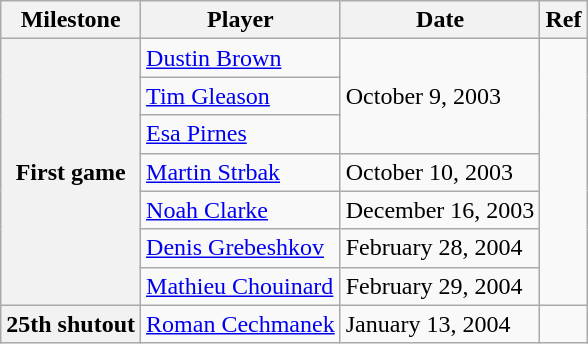<table class="wikitable">
<tr>
<th scope="col">Milestone</th>
<th scope="col">Player</th>
<th scope="col">Date</th>
<th scope="col">Ref</th>
</tr>
<tr>
<th rowspan=7>First game</th>
<td><a href='#'>Dustin Brown</a></td>
<td rowspan=3>October 9, 2003</td>
<td rowspan=7></td>
</tr>
<tr>
<td><a href='#'>Tim Gleason</a></td>
</tr>
<tr>
<td><a href='#'>Esa Pirnes</a></td>
</tr>
<tr>
<td><a href='#'>Martin Strbak</a></td>
<td>October 10, 2003</td>
</tr>
<tr>
<td><a href='#'>Noah Clarke</a></td>
<td>December 16, 2003</td>
</tr>
<tr>
<td><a href='#'>Denis Grebeshkov</a></td>
<td>February 28, 2004</td>
</tr>
<tr>
<td><a href='#'>Mathieu Chouinard</a></td>
<td>February 29, 2004</td>
</tr>
<tr>
<th>25th shutout</th>
<td><a href='#'>Roman Cechmanek</a></td>
<td>January 13, 2004</td>
<td></td>
</tr>
</table>
